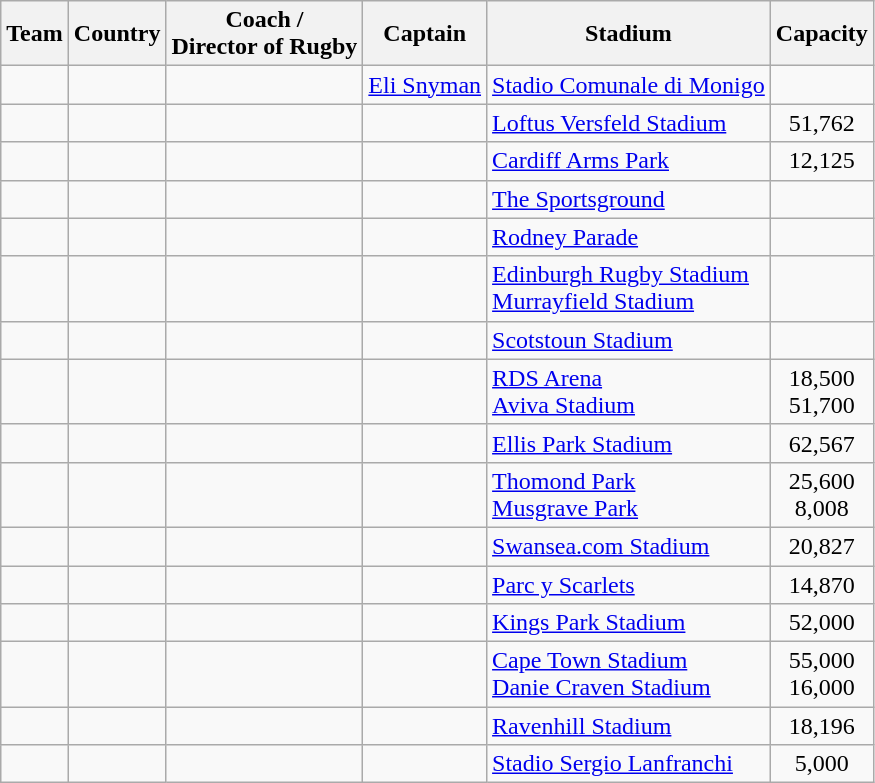<table class="wikitable sortable">
<tr>
<th>Team</th>
<th>Country</th>
<th>Coach /<br>Director of Rugby</th>
<th>Captain</th>
<th>Stadium</th>
<th>Capacity</th>
</tr>
<tr>
<td></td>
<td></td>
<td></td>
<td><a href='#'>Eli Snyman</a><br></td>
<td><a href='#'>Stadio Comunale di Monigo</a></td>
<td style="text-align:center"></td>
</tr>
<tr>
<td></td>
<td></td>
<td></td>
<td><br></td>
<td><a href='#'>Loftus Versfeld Stadium</a></td>
<td style="text-align:center">51,762</td>
</tr>
<tr>
<td></td>
<td></td>
<td></td>
<td></td>
<td><a href='#'>Cardiff Arms Park</a></td>
<td style="text-align:center">12,125</td>
</tr>
<tr>
<td></td>
<td></td>
<td></td>
<td></td>
<td><a href='#'>The Sportsground</a></td>
<td style="text-align:center"></td>
</tr>
<tr>
<td></td>
<td></td>
<td></td>
<td></td>
<td><a href='#'>Rodney Parade</a></td>
<td style="text-align:center"></td>
</tr>
<tr>
<td></td>
<td></td>
<td></td>
<td><br></td>
<td><a href='#'>Edinburgh Rugby Stadium</a><br><a href='#'>Murrayfield Stadium</a></td>
<td style="text-align:center;"><br></td>
</tr>
<tr>
<td></td>
<td></td>
<td></td>
<td></td>
<td><a href='#'>Scotstoun Stadium</a></td>
<td style="text-align:center"></td>
</tr>
<tr>
<td></td>
<td></td>
<td></td>
<td></td>
<td><a href='#'>RDS Arena</a><br><a href='#'>Aviva Stadium</a></td>
<td style="text-align:center">18,500<br>51,700</td>
</tr>
<tr>
<td></td>
<td></td>
<td></td>
<td></td>
<td><a href='#'>Ellis Park Stadium</a></td>
<td style="text-align:center">62,567</td>
</tr>
<tr>
<td></td>
<td></td>
<td></td>
<td></td>
<td><a href='#'>Thomond Park</a><br><a href='#'>Musgrave Park</a></td>
<td style="text-align:center">25,600<br>8,008</td>
</tr>
<tr>
<td></td>
<td></td>
<td></td>
<td></td>
<td><a href='#'>Swansea.com Stadium</a></td>
<td style="text-align:center">20,827</td>
</tr>
<tr>
<td></td>
<td></td>
<td></td>
<td></td>
<td><a href='#'>Parc y Scarlets</a></td>
<td style="text-align:center">14,870</td>
</tr>
<tr>
<td></td>
<td></td>
<td></td>
<td></td>
<td><a href='#'>Kings Park Stadium</a></td>
<td style="text-align:center">52,000</td>
</tr>
<tr>
<td></td>
<td></td>
<td></td>
<td></td>
<td><a href='#'>Cape Town Stadium</a><br><a href='#'>Danie Craven Stadium</a></td>
<td style="text-align:center">55,000<br>16,000</td>
</tr>
<tr>
<td></td>
<td></td>
<td></td>
<td></td>
<td><a href='#'>Ravenhill Stadium</a></td>
<td style="text-align:center">18,196</td>
</tr>
<tr>
<td></td>
<td></td>
<td></td>
<td></td>
<td><a href='#'>Stadio Sergio Lanfranchi</a></td>
<td style="text-align:center">5,000</td>
</tr>
</table>
